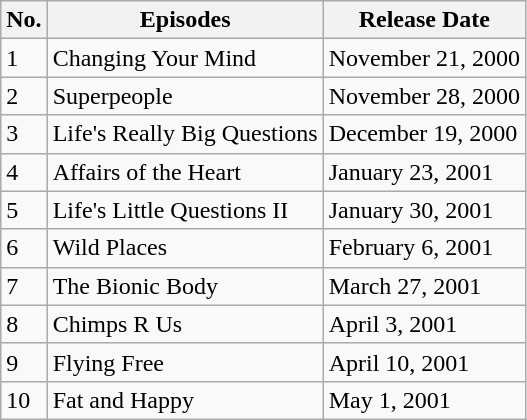<table class="wikitable">
<tr>
<th>No.</th>
<th>Episodes</th>
<th>Release Date</th>
</tr>
<tr>
<td>1</td>
<td>Changing Your Mind</td>
<td>November 21, 2000</td>
</tr>
<tr>
<td>2</td>
<td>Superpeople</td>
<td>November 28, 2000</td>
</tr>
<tr>
<td>3</td>
<td>Life's Really Big Questions</td>
<td>December 19, 2000</td>
</tr>
<tr>
<td>4</td>
<td>Affairs of the Heart</td>
<td>January 23, 2001</td>
</tr>
<tr>
<td>5</td>
<td>Life's Little Questions II</td>
<td>January 30, 2001</td>
</tr>
<tr>
<td>6</td>
<td>Wild Places</td>
<td>February 6, 2001</td>
</tr>
<tr>
<td>7</td>
<td>The Bionic Body</td>
<td>March 27, 2001</td>
</tr>
<tr>
<td>8</td>
<td>Chimps R Us</td>
<td>April 3, 2001</td>
</tr>
<tr>
<td>9</td>
<td>Flying Free</td>
<td>April 10, 2001</td>
</tr>
<tr>
<td>10</td>
<td>Fat and Happy</td>
<td>May 1, 2001</td>
</tr>
</table>
